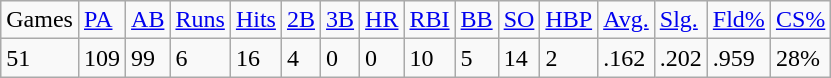<table class="wikitable">
<tr>
<td>Games</td>
<td><a href='#'>PA</a></td>
<td><a href='#'>AB</a></td>
<td><a href='#'>Runs</a></td>
<td><a href='#'>Hits</a></td>
<td><a href='#'>2B</a></td>
<td><a href='#'>3B</a></td>
<td><a href='#'>HR</a></td>
<td><a href='#'>RBI</a></td>
<td><a href='#'>BB</a></td>
<td><a href='#'>SO</a></td>
<td><a href='#'>HBP</a></td>
<td><a href='#'>Avg.</a></td>
<td><a href='#'>Slg.</a></td>
<td><a href='#'>Fld%</a></td>
<td><a href='#'>CS%</a></td>
</tr>
<tr>
<td>51</td>
<td>109</td>
<td>99</td>
<td>6</td>
<td>16</td>
<td>4</td>
<td>0</td>
<td>0</td>
<td>10</td>
<td>5</td>
<td>14</td>
<td>2</td>
<td>.162</td>
<td>.202</td>
<td>.959</td>
<td>28%</td>
</tr>
</table>
